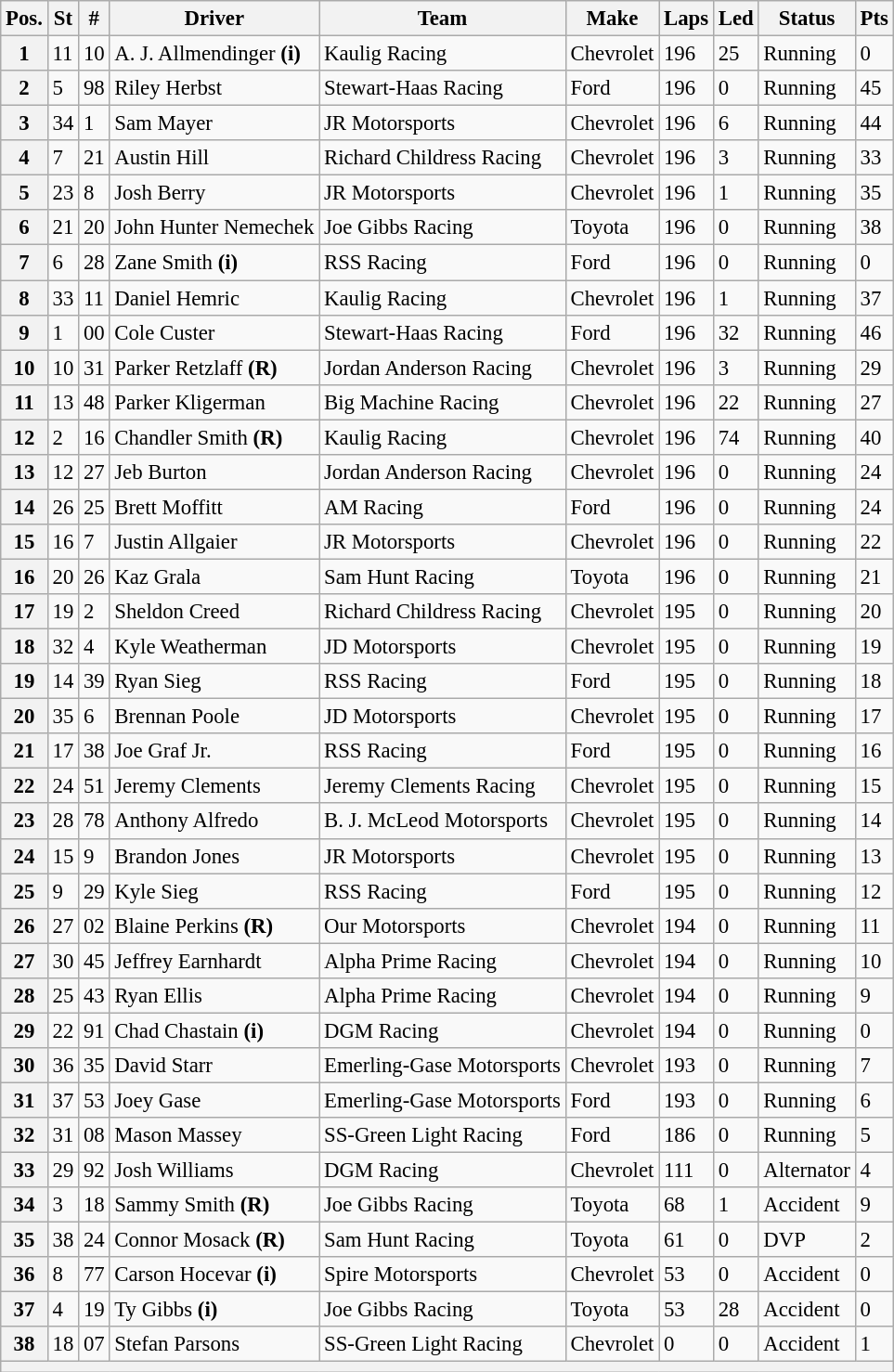<table class="wikitable" style="font-size:95%">
<tr>
<th>Pos.</th>
<th>St</th>
<th>#</th>
<th>Driver</th>
<th>Team</th>
<th>Make</th>
<th>Laps</th>
<th>Led</th>
<th>Status</th>
<th>Pts</th>
</tr>
<tr>
<th>1</th>
<td>11</td>
<td>10</td>
<td>A. J. Allmendinger <strong>(i)</strong></td>
<td>Kaulig Racing</td>
<td>Chevrolet</td>
<td>196</td>
<td>25</td>
<td>Running</td>
<td>0</td>
</tr>
<tr>
<th>2</th>
<td>5</td>
<td>98</td>
<td>Riley Herbst</td>
<td>Stewart-Haas Racing</td>
<td>Ford</td>
<td>196</td>
<td>0</td>
<td>Running</td>
<td>45</td>
</tr>
<tr>
<th>3</th>
<td>34</td>
<td>1</td>
<td>Sam Mayer</td>
<td>JR Motorsports</td>
<td>Chevrolet</td>
<td>196</td>
<td>6</td>
<td>Running</td>
<td>44</td>
</tr>
<tr>
<th>4</th>
<td>7</td>
<td>21</td>
<td>Austin Hill</td>
<td>Richard Childress Racing</td>
<td>Chevrolet</td>
<td>196</td>
<td>3</td>
<td>Running</td>
<td>33</td>
</tr>
<tr>
<th>5</th>
<td>23</td>
<td>8</td>
<td>Josh Berry</td>
<td>JR Motorsports</td>
<td>Chevrolet</td>
<td>196</td>
<td>1</td>
<td>Running</td>
<td>35</td>
</tr>
<tr>
<th>6</th>
<td>21</td>
<td>20</td>
<td>John Hunter Nemechek</td>
<td>Joe Gibbs Racing</td>
<td>Toyota</td>
<td>196</td>
<td>0</td>
<td>Running</td>
<td>38</td>
</tr>
<tr>
<th>7</th>
<td>6</td>
<td>28</td>
<td>Zane Smith <strong>(i)</strong></td>
<td>RSS Racing</td>
<td>Ford</td>
<td>196</td>
<td>0</td>
<td>Running</td>
<td>0</td>
</tr>
<tr>
<th>8</th>
<td>33</td>
<td>11</td>
<td>Daniel Hemric</td>
<td>Kaulig Racing</td>
<td>Chevrolet</td>
<td>196</td>
<td>1</td>
<td>Running</td>
<td>37</td>
</tr>
<tr>
<th>9</th>
<td>1</td>
<td>00</td>
<td>Cole Custer</td>
<td>Stewart-Haas Racing</td>
<td>Ford</td>
<td>196</td>
<td>32</td>
<td>Running</td>
<td>46</td>
</tr>
<tr>
<th>10</th>
<td>10</td>
<td>31</td>
<td>Parker Retzlaff <strong>(R)</strong></td>
<td>Jordan Anderson Racing</td>
<td>Chevrolet</td>
<td>196</td>
<td>3</td>
<td>Running</td>
<td>29</td>
</tr>
<tr>
<th>11</th>
<td>13</td>
<td>48</td>
<td>Parker Kligerman</td>
<td>Big Machine Racing</td>
<td>Chevrolet</td>
<td>196</td>
<td>22</td>
<td>Running</td>
<td>27</td>
</tr>
<tr>
<th>12</th>
<td>2</td>
<td>16</td>
<td>Chandler Smith <strong>(R)</strong></td>
<td>Kaulig Racing</td>
<td>Chevrolet</td>
<td>196</td>
<td>74</td>
<td>Running</td>
<td>40</td>
</tr>
<tr>
<th>13</th>
<td>12</td>
<td>27</td>
<td>Jeb Burton</td>
<td>Jordan Anderson Racing</td>
<td>Chevrolet</td>
<td>196</td>
<td>0</td>
<td>Running</td>
<td>24</td>
</tr>
<tr>
<th>14</th>
<td>26</td>
<td>25</td>
<td>Brett Moffitt</td>
<td>AM Racing</td>
<td>Ford</td>
<td>196</td>
<td>0</td>
<td>Running</td>
<td>24</td>
</tr>
<tr>
<th>15</th>
<td>16</td>
<td>7</td>
<td>Justin Allgaier</td>
<td>JR Motorsports</td>
<td>Chevrolet</td>
<td>196</td>
<td>0</td>
<td>Running</td>
<td>22</td>
</tr>
<tr>
<th>16</th>
<td>20</td>
<td>26</td>
<td>Kaz Grala</td>
<td>Sam Hunt Racing</td>
<td>Toyota</td>
<td>196</td>
<td>0</td>
<td>Running</td>
<td>21</td>
</tr>
<tr>
<th>17</th>
<td>19</td>
<td>2</td>
<td>Sheldon Creed</td>
<td>Richard Childress Racing</td>
<td>Chevrolet</td>
<td>195</td>
<td>0</td>
<td>Running</td>
<td>20</td>
</tr>
<tr>
<th>18</th>
<td>32</td>
<td>4</td>
<td>Kyle Weatherman</td>
<td>JD Motorsports</td>
<td>Chevrolet</td>
<td>195</td>
<td>0</td>
<td>Running</td>
<td>19</td>
</tr>
<tr>
<th>19</th>
<td>14</td>
<td>39</td>
<td>Ryan Sieg</td>
<td>RSS Racing</td>
<td>Ford</td>
<td>195</td>
<td>0</td>
<td>Running</td>
<td>18</td>
</tr>
<tr>
<th>20</th>
<td>35</td>
<td>6</td>
<td>Brennan Poole</td>
<td>JD Motorsports</td>
<td>Chevrolet</td>
<td>195</td>
<td>0</td>
<td>Running</td>
<td>17</td>
</tr>
<tr>
<th>21</th>
<td>17</td>
<td>38</td>
<td>Joe Graf Jr.</td>
<td>RSS Racing</td>
<td>Ford</td>
<td>195</td>
<td>0</td>
<td>Running</td>
<td>16</td>
</tr>
<tr>
<th>22</th>
<td>24</td>
<td>51</td>
<td>Jeremy Clements</td>
<td>Jeremy Clements Racing</td>
<td>Chevrolet</td>
<td>195</td>
<td>0</td>
<td>Running</td>
<td>15</td>
</tr>
<tr>
<th>23</th>
<td>28</td>
<td>78</td>
<td>Anthony Alfredo</td>
<td>B. J. McLeod Motorsports</td>
<td>Chevrolet</td>
<td>195</td>
<td>0</td>
<td>Running</td>
<td>14</td>
</tr>
<tr>
<th>24</th>
<td>15</td>
<td>9</td>
<td>Brandon Jones</td>
<td>JR Motorsports</td>
<td>Chevrolet</td>
<td>195</td>
<td>0</td>
<td>Running</td>
<td>13</td>
</tr>
<tr>
<th>25</th>
<td>9</td>
<td>29</td>
<td>Kyle Sieg</td>
<td>RSS Racing</td>
<td>Ford</td>
<td>195</td>
<td>0</td>
<td>Running</td>
<td>12</td>
</tr>
<tr>
<th>26</th>
<td>27</td>
<td>02</td>
<td>Blaine Perkins <strong>(R)</strong></td>
<td>Our Motorsports</td>
<td>Chevrolet</td>
<td>194</td>
<td>0</td>
<td>Running</td>
<td>11</td>
</tr>
<tr>
<th>27</th>
<td>30</td>
<td>45</td>
<td>Jeffrey Earnhardt</td>
<td>Alpha Prime Racing</td>
<td>Chevrolet</td>
<td>194</td>
<td>0</td>
<td>Running</td>
<td>10</td>
</tr>
<tr>
<th>28</th>
<td>25</td>
<td>43</td>
<td>Ryan Ellis</td>
<td>Alpha Prime Racing</td>
<td>Chevrolet</td>
<td>194</td>
<td>0</td>
<td>Running</td>
<td>9</td>
</tr>
<tr>
<th>29</th>
<td>22</td>
<td>91</td>
<td>Chad Chastain <strong>(i)</strong></td>
<td>DGM Racing</td>
<td>Chevrolet</td>
<td>194</td>
<td>0</td>
<td>Running</td>
<td>0</td>
</tr>
<tr>
<th>30</th>
<td>36</td>
<td>35</td>
<td>David Starr</td>
<td>Emerling-Gase Motorsports</td>
<td>Chevrolet</td>
<td>193</td>
<td>0</td>
<td>Running</td>
<td>7</td>
</tr>
<tr>
<th>31</th>
<td>37</td>
<td>53</td>
<td>Joey Gase</td>
<td>Emerling-Gase Motorsports</td>
<td>Ford</td>
<td>193</td>
<td>0</td>
<td>Running</td>
<td>6</td>
</tr>
<tr>
<th>32</th>
<td>31</td>
<td>08</td>
<td>Mason Massey</td>
<td>SS-Green Light Racing</td>
<td>Ford</td>
<td>186</td>
<td>0</td>
<td>Running</td>
<td>5</td>
</tr>
<tr>
<th>33</th>
<td>29</td>
<td>92</td>
<td>Josh Williams</td>
<td>DGM Racing</td>
<td>Chevrolet</td>
<td>111</td>
<td>0</td>
<td>Alternator</td>
<td>4</td>
</tr>
<tr>
<th>34</th>
<td>3</td>
<td>18</td>
<td>Sammy Smith <strong>(R)</strong></td>
<td>Joe Gibbs Racing</td>
<td>Toyota</td>
<td>68</td>
<td>1</td>
<td>Accident</td>
<td>9</td>
</tr>
<tr>
<th>35</th>
<td>38</td>
<td>24</td>
<td>Connor Mosack <strong>(R)</strong></td>
<td>Sam Hunt Racing</td>
<td>Toyota</td>
<td>61</td>
<td>0</td>
<td>DVP</td>
<td>2</td>
</tr>
<tr>
<th>36</th>
<td>8</td>
<td>77</td>
<td>Carson Hocevar <strong>(i)</strong></td>
<td>Spire Motorsports</td>
<td>Chevrolet</td>
<td>53</td>
<td>0</td>
<td>Accident</td>
<td>0</td>
</tr>
<tr>
<th>37</th>
<td>4</td>
<td>19</td>
<td>Ty Gibbs <strong>(i)</strong></td>
<td>Joe Gibbs Racing</td>
<td>Toyota</td>
<td>53</td>
<td>28</td>
<td>Accident</td>
<td>0</td>
</tr>
<tr>
<th>38</th>
<td>18</td>
<td>07</td>
<td>Stefan Parsons</td>
<td>SS-Green Light Racing</td>
<td>Chevrolet</td>
<td>0</td>
<td>0</td>
<td>Accident</td>
<td>1</td>
</tr>
<tr>
<th colspan="10"></th>
</tr>
</table>
